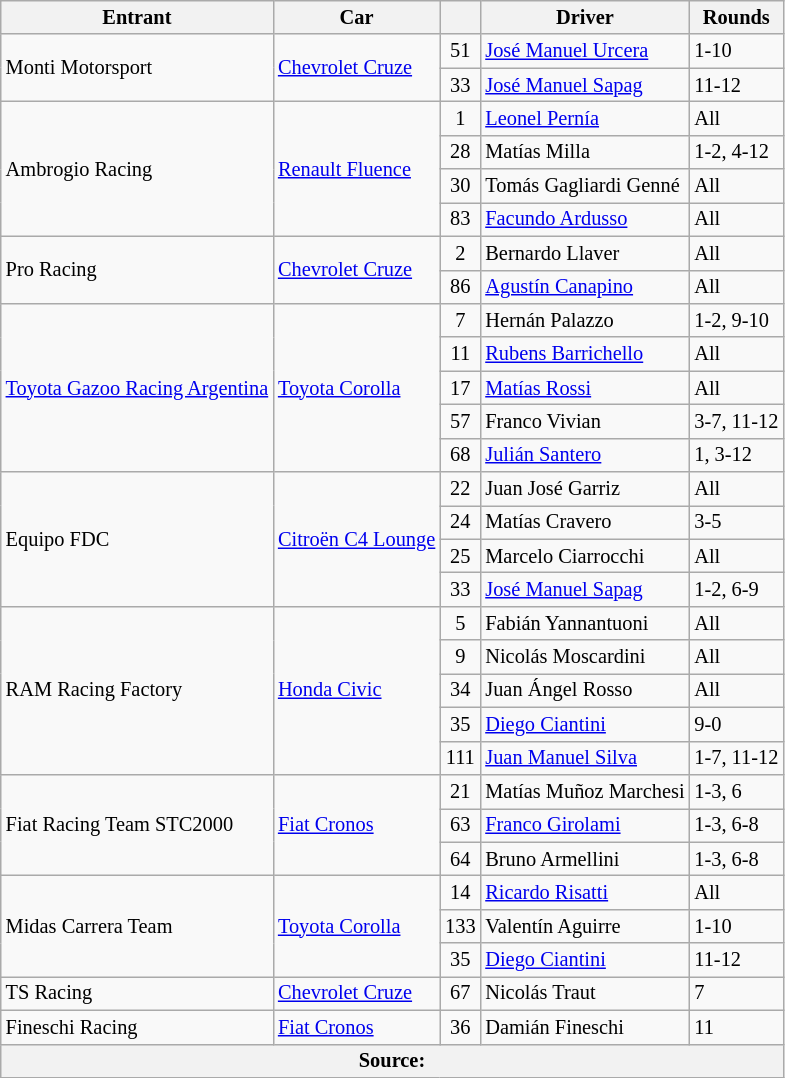<table class="wikitable" style="font-size: 85%;">
<tr>
<th>Entrant<br></th>
<th>Car</th>
<th></th>
<th>Driver</th>
<th>Rounds</th>
</tr>
<tr>
<td rowspan="2">Monti Motorsport</td>
<td rowspan="2"><a href='#'>Chevrolet Cruze</a></td>
<td align="center">51</td>
<td> <a href='#'>José Manuel Urcera</a></td>
<td>1-10</td>
</tr>
<tr>
<td align="center">33</td>
<td> <a href='#'>José Manuel Sapag</a></td>
<td>11-12</td>
</tr>
<tr>
<td rowspan="4">Ambrogio Racing<br></td>
<td rowspan="4"><a href='#'>Renault Fluence</a></td>
<td align="center">1</td>
<td> <a href='#'>Leonel Pernía</a></td>
<td>All</td>
</tr>
<tr>
<td align="center">28</td>
<td> Matías Milla</td>
<td>1-2, 4-12</td>
</tr>
<tr>
<td align="center">30</td>
<td> Tomás Gagliardi Genné</td>
<td>All</td>
</tr>
<tr>
<td align="center">83</td>
<td> <a href='#'>Facundo Ardusso</a></td>
<td>All</td>
</tr>
<tr>
<td rowspan="2">Pro Racing<br></td>
<td rowspan="2"><a href='#'>Chevrolet Cruze</a></td>
<td align="center">2</td>
<td> Bernardo Llaver</td>
<td>All</td>
</tr>
<tr>
<td align="center">86</td>
<td> <a href='#'>Agustín Canapino</a></td>
<td>All</td>
</tr>
<tr>
<td rowspan="5"><a href='#'>Toyota Gazoo Racing Argentina</a><br></td>
<td rowspan="5"><a href='#'>Toyota Corolla</a></td>
<td align="center">7</td>
<td> Hernán Palazzo</td>
<td>1-2, 9-10</td>
</tr>
<tr>
<td align="center">11</td>
<td> <a href='#'>Rubens Barrichello</a></td>
<td>All</td>
</tr>
<tr>
<td align="center">17</td>
<td> <a href='#'>Matías Rossi</a></td>
<td>All</td>
</tr>
<tr>
<td align="center">57</td>
<td> Franco Vivian</td>
<td>3-7, 11-12</td>
</tr>
<tr>
<td align="center">68</td>
<td> <a href='#'>Julián Santero</a></td>
<td>1, 3-12</td>
</tr>
<tr>
<td rowspan="4">Equipo FDC</td>
<td rowspan="4"><a href='#'>Citroën C4 Lounge</a></td>
<td align="center">22</td>
<td> Juan José Garriz</td>
<td>All</td>
</tr>
<tr>
<td align="center">24</td>
<td> Matías Cravero</td>
<td>3-5</td>
</tr>
<tr>
<td align="center">25</td>
<td> Marcelo Ciarrocchi</td>
<td>All</td>
</tr>
<tr>
<td align="center">33</td>
<td> <a href='#'>José Manuel Sapag</a></td>
<td>1-2, 6-9</td>
</tr>
<tr>
<td rowspan="5">RAM Racing Factory<br></td>
<td rowspan="5"><a href='#'>Honda Civic</a></td>
<td align="center">5</td>
<td> Fabián Yannantuoni</td>
<td>All</td>
</tr>
<tr>
<td align="center">9</td>
<td> Nicolás Moscardini</td>
<td>All</td>
</tr>
<tr>
<td align="center">34</td>
<td> Juan Ángel Rosso</td>
<td>All</td>
</tr>
<tr>
<td align="center">35</td>
<td> <a href='#'>Diego Ciantini</a></td>
<td>9-0</td>
</tr>
<tr>
<td align="center">111</td>
<td> <a href='#'>Juan Manuel Silva</a></td>
<td>1-7, 11-12</td>
</tr>
<tr>
<td rowspan="3">Fiat Racing Team STC2000</td>
<td rowspan="3"><a href='#'>Fiat Cronos</a></td>
<td align="center">21</td>
<td> Matías Muñoz Marchesi</td>
<td>1-3, 6</td>
</tr>
<tr>
<td align="center">63</td>
<td> <a href='#'>Franco Girolami</a></td>
<td>1-3, 6-8</td>
</tr>
<tr>
<td align="center">64</td>
<td> Bruno Armellini</td>
<td>1-3, 6-8</td>
</tr>
<tr>
<td rowspan="3">Midas Carrera Team</td>
<td rowspan="3"><a href='#'>Toyota Corolla</a></td>
<td align="center">14</td>
<td> <a href='#'>Ricardo Risatti</a></td>
<td>All</td>
</tr>
<tr>
<td align="center">133</td>
<td> Valentín Aguirre</td>
<td>1-10</td>
</tr>
<tr>
<td align="center">35</td>
<td> <a href='#'>Diego Ciantini</a></td>
<td>11-12</td>
</tr>
<tr>
<td>TS Racing</td>
<td><a href='#'>Chevrolet Cruze</a></td>
<td align="center">67</td>
<td> Nicolás Traut</td>
<td>7</td>
</tr>
<tr>
<td>Fineschi Racing</td>
<td><a href='#'>Fiat Cronos</a></td>
<td align="center">36</td>
<td> Damián Fineschi</td>
<td>11</td>
</tr>
<tr>
<th colspan="5">Source:</th>
</tr>
</table>
